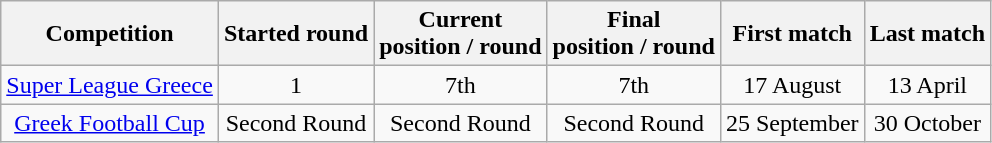<table class="wikitable" style="text-align:center">
<tr>
<th>Competition</th>
<th>Started round</th>
<th>Current<br>position / round</th>
<th>Final<br>position / round</th>
<th>First match</th>
<th>Last match</th>
</tr>
<tr>
<td><a href='#'>Super League Greece</a></td>
<td>1</td>
<td>7th</td>
<td>7th</td>
<td>17 August</td>
<td>13 April</td>
</tr>
<tr>
<td><a href='#'>Greek Football Cup</a></td>
<td>Second Round</td>
<td>Second Round</td>
<td>Second Round</td>
<td>25 September</td>
<td>30 October</td>
</tr>
</table>
